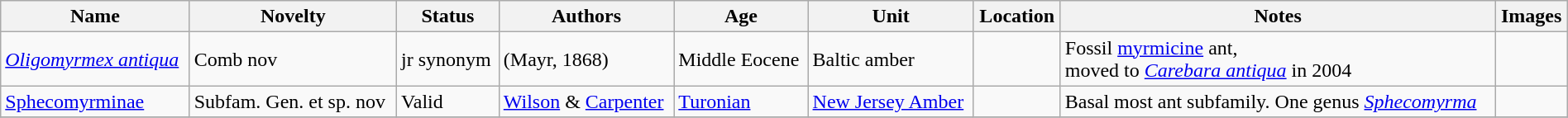<table class="wikitable sortable" align="center" width="100%">
<tr>
<th>Name</th>
<th>Novelty</th>
<th>Status</th>
<th>Authors</th>
<th>Age</th>
<th>Unit</th>
<th>Location</th>
<th>Notes</th>
<th>Images</th>
</tr>
<tr>
<td><em><a href='#'>Oligomyrmex antiqua</a></em></td>
<td>Comb nov</td>
<td>jr synonym</td>
<td>(Mayr, 1868)</td>
<td>Middle Eocene</td>
<td>Baltic amber</td>
<td></td>
<td>Fossil <a href='#'>myrmicine</a> ant,<br> moved to <em><a href='#'>Carebara antiqua</a></em> in 2004</td>
<td></td>
</tr>
<tr>
<td><a href='#'>Sphecomyrminae</a></td>
<td>Subfam. Gen. et sp. nov</td>
<td>Valid</td>
<td><a href='#'>Wilson</a> & <a href='#'>Carpenter</a></td>
<td><a href='#'>Turonian</a></td>
<td><a href='#'>New Jersey Amber</a></td>
<td></td>
<td>Basal most ant subfamily. One genus <em><a href='#'>Sphecomyrma</a></em></td>
<td></td>
</tr>
<tr>
</tr>
</table>
